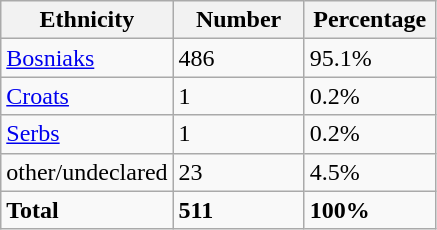<table class="wikitable">
<tr>
<th width="100px">Ethnicity</th>
<th width="80px">Number</th>
<th width="80px">Percentage</th>
</tr>
<tr>
<td><a href='#'>Bosniaks</a></td>
<td>486</td>
<td>95.1%</td>
</tr>
<tr>
<td><a href='#'>Croats</a></td>
<td>1</td>
<td>0.2%</td>
</tr>
<tr>
<td><a href='#'>Serbs</a></td>
<td>1</td>
<td>0.2%</td>
</tr>
<tr>
<td>other/undeclared</td>
<td>23</td>
<td>4.5%</td>
</tr>
<tr>
<td><strong>Total</strong></td>
<td><strong>511</strong></td>
<td><strong>100%</strong></td>
</tr>
</table>
